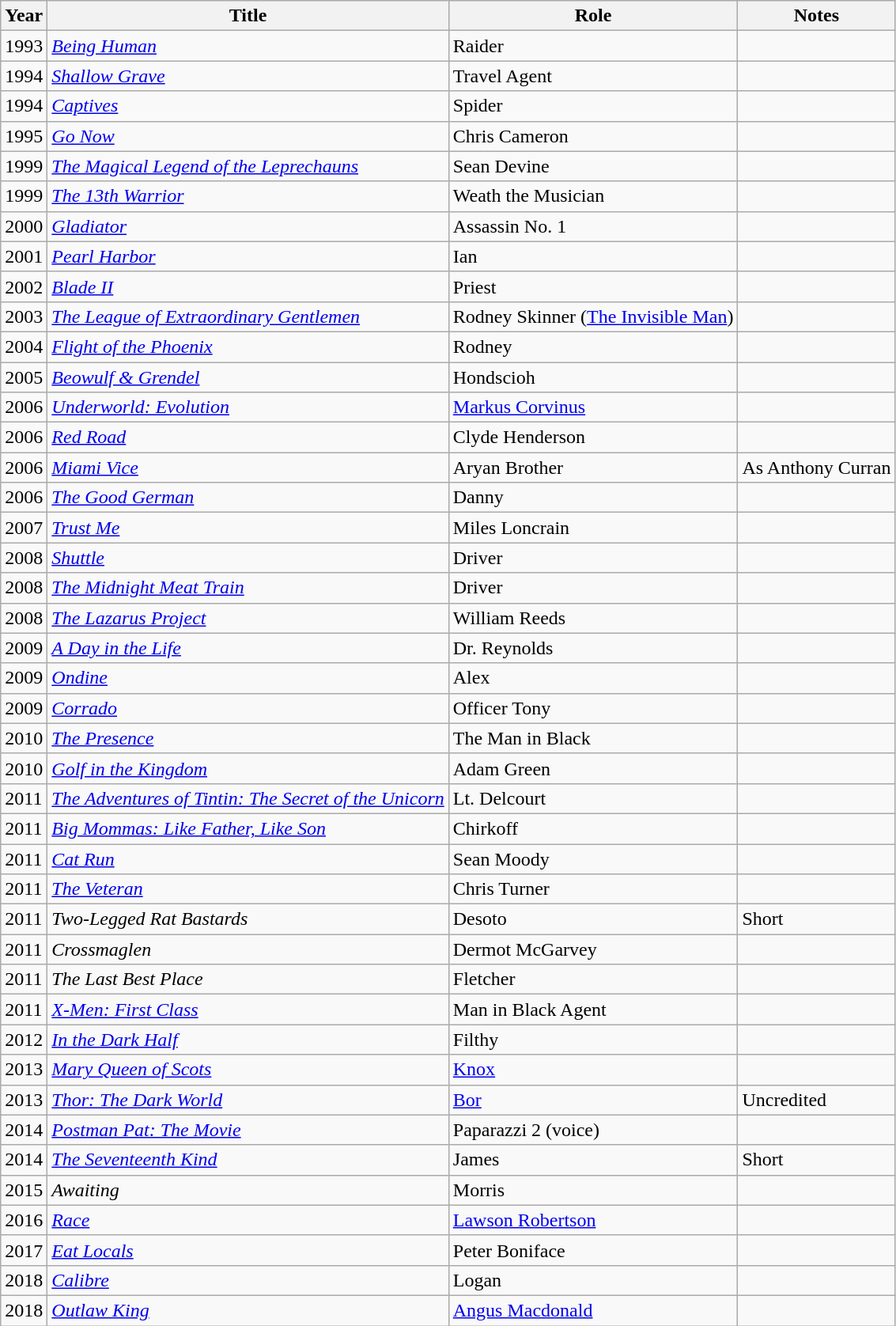<table class="wikitable sortable">
<tr>
<th>Year</th>
<th>Title</th>
<th>Role</th>
<th>Notes</th>
</tr>
<tr>
<td>1993</td>
<td><em><a href='#'>Being Human</a></em></td>
<td>Raider</td>
<td></td>
</tr>
<tr>
<td>1994</td>
<td><em><a href='#'>Shallow Grave</a></em></td>
<td>Travel Agent</td>
<td></td>
</tr>
<tr>
<td>1994</td>
<td><em><a href='#'>Captives</a></em></td>
<td>Spider</td>
<td></td>
</tr>
<tr>
<td>1995</td>
<td><em><a href='#'>Go Now</a></em></td>
<td>Chris Cameron</td>
<td></td>
</tr>
<tr>
<td>1999</td>
<td><em><a href='#'>The Magical Legend of the Leprechauns</a></em></td>
<td>Sean Devine</td>
<td></td>
</tr>
<tr>
<td>1999</td>
<td><em><a href='#'>The 13th Warrior</a></em></td>
<td>Weath the Musician</td>
<td></td>
</tr>
<tr>
<td>2000</td>
<td><em><a href='#'>Gladiator</a></em></td>
<td>Assassin No. 1</td>
<td></td>
</tr>
<tr>
<td>2001</td>
<td><em><a href='#'>Pearl Harbor</a></em></td>
<td>Ian</td>
<td></td>
</tr>
<tr>
<td>2002</td>
<td><em><a href='#'>Blade II</a></em></td>
<td>Priest</td>
<td></td>
</tr>
<tr>
<td>2003</td>
<td><em><a href='#'>The League of Extraordinary Gentlemen</a></em></td>
<td>Rodney Skinner (<a href='#'>The Invisible Man</a>)</td>
<td></td>
</tr>
<tr>
<td>2004</td>
<td><em><a href='#'>Flight of the Phoenix</a></em></td>
<td>Rodney</td>
<td></td>
</tr>
<tr>
<td>2005</td>
<td><em><a href='#'>Beowulf & Grendel</a></em></td>
<td>Hondscioh</td>
<td></td>
</tr>
<tr>
<td>2006</td>
<td><em><a href='#'>Underworld: Evolution</a></em></td>
<td><a href='#'>Markus Corvinus</a></td>
<td></td>
</tr>
<tr>
<td>2006</td>
<td><em><a href='#'>Red Road</a></em></td>
<td>Clyde Henderson</td>
<td></td>
</tr>
<tr>
<td>2006</td>
<td><em><a href='#'>Miami Vice</a></em></td>
<td>Aryan Brother</td>
<td>As Anthony Curran</td>
</tr>
<tr>
<td>2006</td>
<td><em><a href='#'>The Good German</a></em></td>
<td>Danny</td>
<td></td>
</tr>
<tr>
<td>2007</td>
<td><em><a href='#'>Trust Me</a></em></td>
<td>Miles Loncrain</td>
<td></td>
</tr>
<tr>
<td>2008</td>
<td><em><a href='#'>Shuttle</a></em></td>
<td>Driver</td>
<td></td>
</tr>
<tr>
<td>2008</td>
<td><em><a href='#'>The Midnight Meat Train</a></em></td>
<td>Driver</td>
<td></td>
</tr>
<tr>
<td>2008</td>
<td><em><a href='#'>The Lazarus Project</a></em></td>
<td>William Reeds</td>
<td></td>
</tr>
<tr>
<td>2009</td>
<td><em><a href='#'>A Day in the Life</a></em></td>
<td>Dr. Reynolds</td>
<td></td>
</tr>
<tr>
<td>2009</td>
<td><em><a href='#'>Ondine</a></em></td>
<td>Alex</td>
<td></td>
</tr>
<tr>
<td>2009</td>
<td><em><a href='#'>Corrado</a></em></td>
<td>Officer Tony</td>
<td></td>
</tr>
<tr>
<td>2010</td>
<td><em><a href='#'>The Presence</a></em></td>
<td>The Man in Black</td>
<td></td>
</tr>
<tr>
<td>2010</td>
<td><em><a href='#'>Golf in the Kingdom</a></em></td>
<td>Adam Green</td>
<td></td>
</tr>
<tr>
<td>2011</td>
<td><em><a href='#'>The Adventures of Tintin: The Secret of the Unicorn</a></em></td>
<td>Lt. Delcourt</td>
<td></td>
</tr>
<tr>
<td>2011</td>
<td><em><a href='#'>Big Mommas: Like Father, Like Son</a></em></td>
<td>Chirkoff</td>
<td></td>
</tr>
<tr>
<td>2011</td>
<td><em><a href='#'>Cat Run</a></em></td>
<td>Sean Moody</td>
<td></td>
</tr>
<tr>
<td>2011</td>
<td><em><a href='#'>The Veteran</a></em></td>
<td>Chris Turner</td>
<td></td>
</tr>
<tr>
<td>2011</td>
<td><em>Two-Legged Rat Bastards</em></td>
<td>Desoto</td>
<td>Short</td>
</tr>
<tr>
<td>2011</td>
<td><em>Crossmaglen</em></td>
<td>Dermot McGarvey</td>
<td></td>
</tr>
<tr>
<td>2011</td>
<td><em>The Last Best Place</em></td>
<td>Fletcher</td>
<td></td>
</tr>
<tr>
<td>2011</td>
<td><em><a href='#'>X-Men: First Class</a></em></td>
<td>Man in Black Agent</td>
<td></td>
</tr>
<tr>
<td>2012</td>
<td><em><a href='#'>In the Dark Half</a></em></td>
<td>Filthy</td>
<td></td>
</tr>
<tr>
<td>2013</td>
<td><em><a href='#'>Mary Queen of Scots</a></em></td>
<td><a href='#'>Knox</a></td>
<td></td>
</tr>
<tr>
<td>2013</td>
<td><em><a href='#'>Thor: The Dark World</a></em></td>
<td><a href='#'>Bor</a></td>
<td>Uncredited</td>
</tr>
<tr>
<td>2014</td>
<td><em><a href='#'>Postman Pat: The Movie</a></em></td>
<td>Paparazzi 2 (voice)</td>
<td></td>
</tr>
<tr>
<td>2014</td>
<td><em><a href='#'>The Seventeenth Kind</a></em></td>
<td>James</td>
<td>Short</td>
</tr>
<tr>
<td>2015</td>
<td><em>Awaiting</em></td>
<td>Morris</td>
<td></td>
</tr>
<tr>
<td>2016</td>
<td><em><a href='#'>Race</a></em></td>
<td><a href='#'>Lawson Robertson</a></td>
<td></td>
</tr>
<tr>
<td>2017</td>
<td><em><a href='#'>Eat Locals</a></em></td>
<td>Peter Boniface</td>
<td></td>
</tr>
<tr>
<td>2018</td>
<td><em><a href='#'>Calibre</a></em></td>
<td>Logan</td>
<td></td>
</tr>
<tr>
<td>2018</td>
<td><em><a href='#'>Outlaw King</a></em></td>
<td><a href='#'>Angus Macdonald</a></td>
<td></td>
</tr>
</table>
